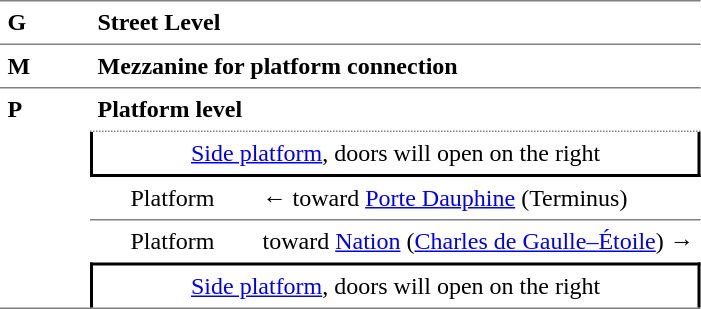<table border="0" cellspacing="0" cellpadding="5" style="border: 0; border-bottom: 1px solid gray; border-top: 1px solid gray;">
<tr>
<td width="50" valign="top" style="border-bottom: 1px solid gray;"><strong>G</strong></td>
<td style="border-bottom: 1px solid gray;" colspan=2><strong>Street Level</strong></td>
</tr>
<tr>
<td width="50" valign="top" style="border-bottom: 1px solid gray;"><strong>M</strong></td>
<td style="border-bottom: 1px solid gray;" colspan=2><strong>Mezzanine for platform connection</strong></td>
</tr>
<tr>
<td width="50" valign="top" rowspan=5><strong>P</strong></td>
<td style="border-bottom: 1px dotted gray;" colspan=2><strong>Platform level</strong></td>
</tr>
<tr>
<td colspan=2 align="center" style="border-left: 2px solid black; border-bottom: 2px solid black; border-right: 2px solid black;"><a href='#'>Side platform</a>, doors will open on the right</td>
</tr>
<tr>
<td width="100" style="border-bottom: 1px solid gray;" align="center">Platform </td>
<td style="border-bottom: 1px solid gray;">←   toward <a href='#'>Porte Dauphine</a> (Terminus)</td>
</tr>
<tr>
<td width="100" align="center">Platform </td>
<td>   toward <a href='#'>Nation</a> (<a href='#'>Charles de Gaulle–Étoile</a>) →</td>
</tr>
<tr>
<td align="center" colspan=2 style="border-left: 2px solid black; border-top: 2px solid black; border-right: 2px solid black;"><a href='#'>Side platform</a>, doors will open on the right</td>
</tr>
</table>
